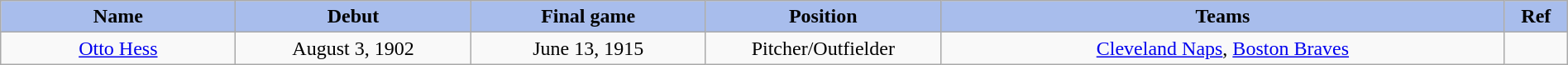<table class="wikitable" style="width: 100%">
<tr>
<th style="background:#a8bdec; width:15%;">Name</th>
<th style="width:15%; background:#a8bdec;">Debut</th>
<th style="width:15%; background:#a8bdec;">Final game</th>
<th style="width:15%; background:#a8bdec;">Position</th>
<th style="width:36%; background:#a8bdec;">Teams</th>
<th style="width:4%; background:#a8bdec;">Ref</th>
</tr>
<tr align=center>
<td><a href='#'>Otto Hess</a></td>
<td>August 3, 1902</td>
<td>June 13, 1915</td>
<td>Pitcher/Outfielder</td>
<td><a href='#'>Cleveland Naps</a>, <a href='#'>Boston Braves</a></td>
<td></td>
</tr>
</table>
